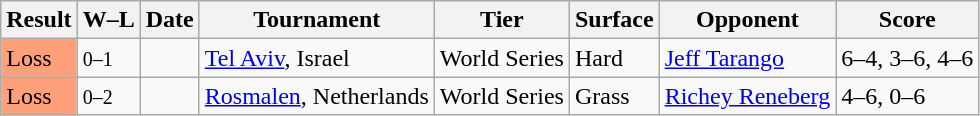<table class="sortable wikitable">
<tr>
<th>Result</th>
<th class="unsortable">W–L</th>
<th>Date</th>
<th>Tournament</th>
<th>Tier</th>
<th>Surface</th>
<th>Opponent</th>
<th class="unsortable">Score</th>
</tr>
<tr>
<td style="background:#ffa07a;">Loss</td>
<td><small>0–1</small></td>
<td><a href='#'></a></td>
<td><a href='#'>Tel Aviv</a>, Israel</td>
<td>World Series</td>
<td>Hard</td>
<td> <a href='#'>Jeff Tarango</a></td>
<td>6–4, 3–6, 4–6</td>
</tr>
<tr>
<td style="background:#ffa07a;">Loss</td>
<td><small>0–2</small></td>
<td><a href='#'></a></td>
<td><a href='#'>Rosmalen</a>, Netherlands</td>
<td>World Series</td>
<td>Grass</td>
<td> <a href='#'>Richey Reneberg</a></td>
<td>4–6, 0–6</td>
</tr>
</table>
